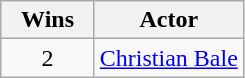<table class="wikitable" style="text-align:center;">
<tr>
<th width="55" scope="col">Wins</th>
<th align="center" scope="col">Actor</th>
</tr>
<tr>
<td style="text-align:center;">2</td>
<td><a href='#'>Christian Bale</a></td>
</tr>
</table>
